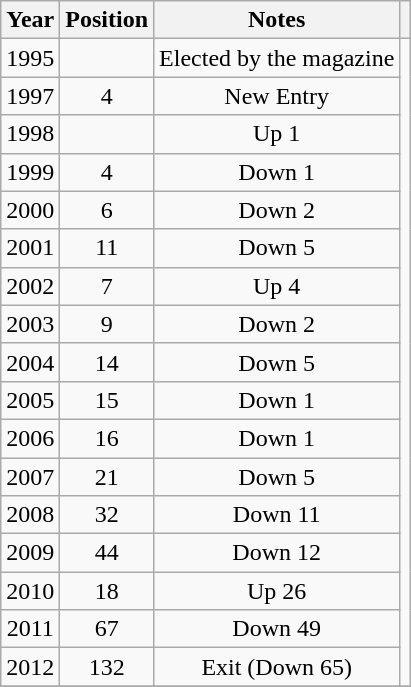<table class="wikitable plainrowheaders" style="text-align:center;">
<tr>
<th>Year</th>
<th>Position</th>
<th>Notes</th>
<th></th>
</tr>
<tr>
<td>1995</td>
<td></td>
<td>Elected by the magazine</td>
<td rowspan="17"></td>
</tr>
<tr>
<td>1997</td>
<td>4</td>
<td>New Entry</td>
</tr>
<tr>
<td>1998</td>
<td></td>
<td>Up 1</td>
</tr>
<tr>
<td>1999</td>
<td>4</td>
<td>Down 1</td>
</tr>
<tr>
<td>2000</td>
<td>6</td>
<td>Down 2</td>
</tr>
<tr>
<td>2001</td>
<td>11</td>
<td>Down 5</td>
</tr>
<tr>
<td>2002</td>
<td>7</td>
<td>Up 4</td>
</tr>
<tr>
<td>2003</td>
<td>9</td>
<td>Down 2</td>
</tr>
<tr>
<td>2004</td>
<td>14</td>
<td>Down 5</td>
</tr>
<tr>
<td>2005</td>
<td>15</td>
<td>Down 1</td>
</tr>
<tr>
<td>2006</td>
<td>16</td>
<td>Down 1</td>
</tr>
<tr>
<td>2007</td>
<td>21</td>
<td>Down 5</td>
</tr>
<tr>
<td>2008</td>
<td>32</td>
<td>Down 11</td>
</tr>
<tr>
<td>2009</td>
<td>44</td>
<td>Down 12</td>
</tr>
<tr>
<td>2010</td>
<td>18</td>
<td>Up 26</td>
</tr>
<tr>
<td>2011</td>
<td>67</td>
<td>Down 49</td>
</tr>
<tr>
<td>2012</td>
<td>132</td>
<td>Exit (Down 65)</td>
</tr>
<tr>
</tr>
</table>
